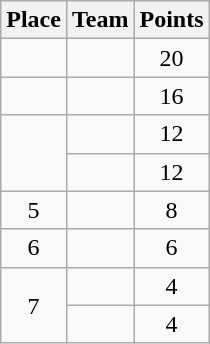<table class="wikitable" style="text-align:center; padding-bottom:0;">
<tr>
<th>Place</th>
<th style="text-align:left;">Team</th>
<th>Points</th>
</tr>
<tr>
<td></td>
<td align=left></td>
<td>20</td>
</tr>
<tr>
<td></td>
<td align=left></td>
<td>16</td>
</tr>
<tr>
<td rowspan=2></td>
<td align=left></td>
<td>12</td>
</tr>
<tr>
<td align=left></td>
<td>12</td>
</tr>
<tr>
<td>5</td>
<td align=left></td>
<td>8</td>
</tr>
<tr>
<td>6</td>
<td align=left></td>
<td>6</td>
</tr>
<tr>
<td rowspan=2>7</td>
<td align=left></td>
<td>4</td>
</tr>
<tr>
<td align=left></td>
<td>4</td>
</tr>
</table>
